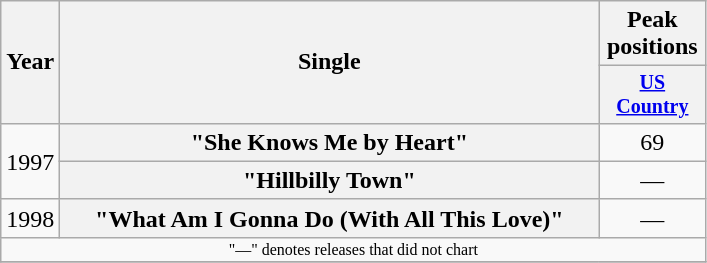<table class="wikitable plainrowheaders" style="text-align:center;">
<tr>
<th rowspan="2">Year</th>
<th rowspan="2" style="width:22em;">Single</th>
<th>Peak positions</th>
</tr>
<tr style="font-size:smaller;">
<th width="65"><a href='#'>US Country</a><br></th>
</tr>
<tr>
<td rowspan="2">1997</td>
<th scope="row">"She Knows Me by Heart"</th>
<td>69</td>
</tr>
<tr>
<th scope="row">"Hillbilly Town"</th>
<td>—</td>
</tr>
<tr>
<td>1998</td>
<th scope="row">"What Am I Gonna Do (With All This Love)"</th>
<td>—</td>
</tr>
<tr>
<td colspan="4" style="font-size:8pt">"—" denotes releases that did not chart</td>
</tr>
<tr>
</tr>
</table>
